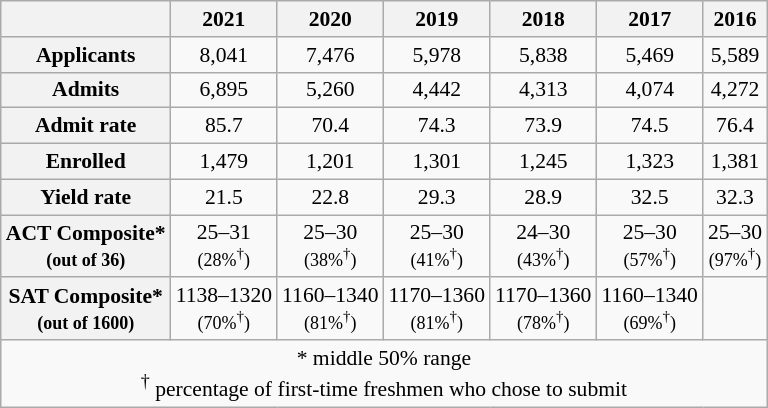<table class="wikitable" style="text-align:center; float:left; font-size:90%; margin:10px;">
<tr>
<th></th>
<th>2021</th>
<th>2020</th>
<th>2019</th>
<th>2018</th>
<th>2017</th>
<th>2016</th>
</tr>
<tr>
<th>Applicants</th>
<td>8,041</td>
<td>7,476</td>
<td>5,978</td>
<td>5,838</td>
<td>5,469</td>
<td>5,589</td>
</tr>
<tr>
<th>Admits</th>
<td>6,895</td>
<td>5,260</td>
<td>4,442</td>
<td>4,313</td>
<td>4,074</td>
<td>4,272</td>
</tr>
<tr>
<th>Admit rate</th>
<td>85.7</td>
<td>70.4</td>
<td>74.3</td>
<td>73.9</td>
<td>74.5</td>
<td>76.4</td>
</tr>
<tr>
<th>Enrolled</th>
<td>1,479</td>
<td>1,201</td>
<td>1,301</td>
<td>1,245</td>
<td>1,323</td>
<td>1,381</td>
</tr>
<tr>
<th>Yield rate</th>
<td>21.5</td>
<td>22.8</td>
<td>29.3</td>
<td>28.9</td>
<td>32.5</td>
<td>32.3</td>
</tr>
<tr>
<th>ACT Composite*<br><small>(out of 36)</small></th>
<td>25–31<br><small>(28%<sup>†</sup>)</small></td>
<td>25–30<br><small>(38%<sup>†</sup>)</small></td>
<td>25–30<br><small>(41%<sup>†</sup>)</small></td>
<td>24–30<br><small>(43%<sup>†</sup>)</small></td>
<td>25–30<br><small>(57%<sup>†</sup>)</small></td>
<td>25–30<br><small>(97%<sup>†</sup>)</small></td>
</tr>
<tr>
<th>SAT Composite*<br><small>(out of 1600)</small></th>
<td>1138–1320<br><small>(70%<sup>†</sup>)</small></td>
<td>1160–1340<br><small>(81%<sup>†</sup>)</small></td>
<td>1170–1360<br><small>(81%<sup>†</sup>)</small></td>
<td>1170–1360<br><small>(78%<sup>†</sup>)</small></td>
<td>1160–1340<br><small>(69%<sup>†</sup>)</small></td>
<td></td>
</tr>
<tr>
<td colspan=7>* middle 50% range<br> <sup>†</sup> percentage of first-time freshmen who chose to submit</td>
</tr>
</table>
